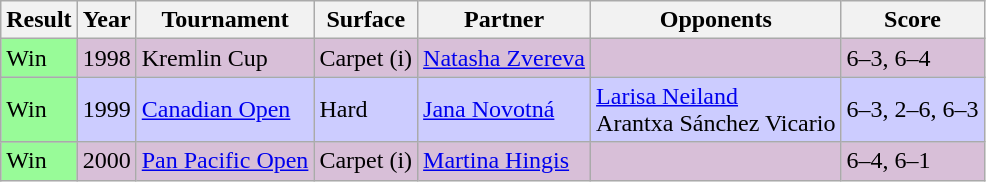<table class="sortable wikitable">
<tr>
<th>Result</th>
<th>Year</th>
<th>Tournament</th>
<th>Surface</th>
<th>Partner</th>
<th>Opponents</th>
<th class="unsortable">Score</th>
</tr>
<tr style="background:thistle;">
<td style="background:#98fb98;">Win</td>
<td>1998</td>
<td>Kremlin Cup</td>
<td>Carpet (i)</td>
<td> <a href='#'>Natasha Zvereva</a></td>
<td></td>
<td>6–3, 6–4</td>
</tr>
<tr style="background:#ccf;">
<td style="background:#98fb98;">Win</td>
<td>1999</td>
<td><a href='#'>Canadian Open</a></td>
<td>Hard</td>
<td> <a href='#'>Jana Novotná</a></td>
<td> <a href='#'>Larisa Neiland</a><br> Arantxa Sánchez Vicario</td>
<td>6–3, 2–6, 6–3</td>
</tr>
<tr style="background:thistle;">
<td style="background:#98fb98;">Win</td>
<td>2000</td>
<td><a href='#'>Pan Pacific Open</a></td>
<td>Carpet (i)</td>
<td> <a href='#'>Martina Hingis</a></td>
<td></td>
<td>6–4, 6–1</td>
</tr>
</table>
